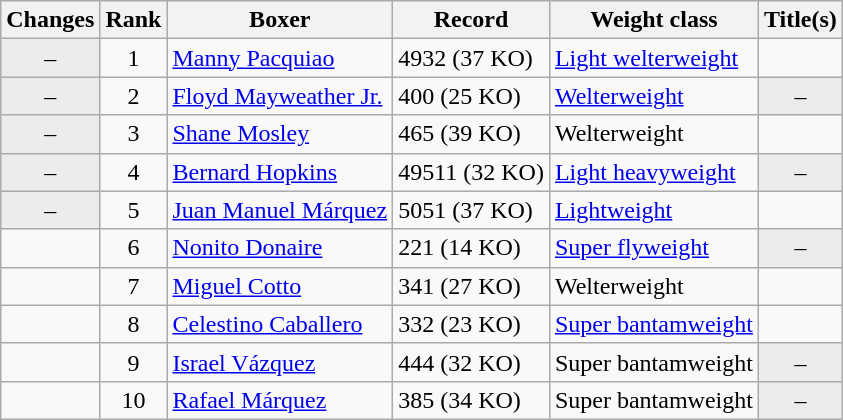<table class="wikitable ">
<tr>
<th>Changes</th>
<th>Rank</th>
<th>Boxer</th>
<th>Record</th>
<th>Weight class</th>
<th>Title(s)</th>
</tr>
<tr>
<td align=center bgcolor=#ECECEC>–</td>
<td align=center>1</td>
<td><a href='#'>Manny Pacquiao</a></td>
<td>4932 (37 KO)</td>
<td><a href='#'>Light welterweight</a></td>
<td></td>
</tr>
<tr>
<td align=center bgcolor=#ECECEC>–</td>
<td align=center>2</td>
<td><a href='#'>Floyd Mayweather Jr.</a></td>
<td>400 (25 KO)</td>
<td><a href='#'>Welterweight</a></td>
<td align=center bgcolor=#ECECEC data-sort-value="Z">–</td>
</tr>
<tr>
<td align=center bgcolor=#ECECEC>–</td>
<td align=center>3</td>
<td><a href='#'>Shane Mosley</a></td>
<td>465 (39 KO)</td>
<td>Welterweight</td>
<td></td>
</tr>
<tr>
<td align=center bgcolor=#ECECEC>–</td>
<td align=center>4</td>
<td><a href='#'>Bernard Hopkins</a></td>
<td>49511 (32 KO)</td>
<td><a href='#'>Light heavyweight</a></td>
<td align=center bgcolor=#ECECEC data-sort-value="Z">–</td>
</tr>
<tr>
<td align=center bgcolor=#ECECEC>–</td>
<td align=center>5</td>
<td><a href='#'>Juan Manuel Márquez</a></td>
<td>5051 (37 KO)</td>
<td><a href='#'>Lightweight</a></td>
<td></td>
</tr>
<tr>
<td align=center></td>
<td align=center>6</td>
<td><a href='#'>Nonito Donaire</a></td>
<td>221 (14 KO)</td>
<td><a href='#'>Super flyweight</a></td>
<td align=center bgcolor=#ECECEC data-sort-value="Z">–</td>
</tr>
<tr>
<td align=center></td>
<td align=center>7</td>
<td><a href='#'>Miguel Cotto</a></td>
<td>341 (27 KO)</td>
<td>Welterweight</td>
<td></td>
</tr>
<tr>
<td align=center></td>
<td align=center>8</td>
<td><a href='#'>Celestino Caballero</a></td>
<td>332 (23 KO)</td>
<td><a href='#'>Super bantamweight</a></td>
<td></td>
</tr>
<tr>
<td align=center></td>
<td align=center>9</td>
<td><a href='#'>Israel Vázquez</a></td>
<td>444 (32 KO)</td>
<td>Super bantamweight</td>
<td align=center bgcolor=#ECECEC data-sort-value="Z">–</td>
</tr>
<tr>
<td align=center></td>
<td align=center>10</td>
<td><a href='#'>Rafael Márquez</a></td>
<td>385 (34 KO)</td>
<td>Super bantamweight</td>
<td align=center bgcolor=#ECECEC data-sort-value="Z">–</td>
</tr>
</table>
